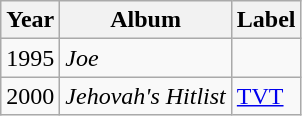<table class=wikitable>
<tr>
<th>Year</th>
<th>Album</th>
<th>Label</th>
</tr>
<tr>
<td>1995</td>
<td><em>Joe</em></td>
<td></td>
</tr>
<tr>
<td>2000</td>
<td><em>Jehovah's Hitlist</em></td>
<td><a href='#'>TVT</a></td>
</tr>
</table>
